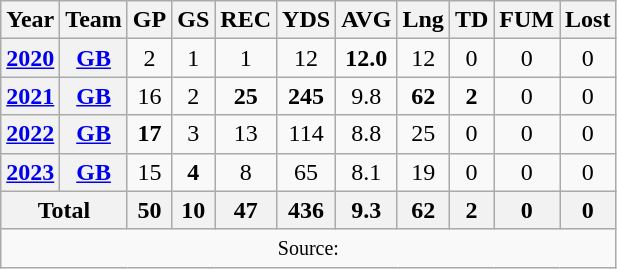<table class="wikitable" style="text-align:center">
<tr>
<th>Year</th>
<th>Team</th>
<th>GP</th>
<th>GS</th>
<th>REC</th>
<th>YDS</th>
<th>AVG</th>
<th>Lng</th>
<th>TD</th>
<th>FUM</th>
<th>Lost</th>
</tr>
<tr>
<th><a href='#'>2020</a></th>
<th><a href='#'>GB</a></th>
<td>2</td>
<td>1</td>
<td>1</td>
<td>12</td>
<td><strong>12.0</strong></td>
<td>12</td>
<td>0</td>
<td>0</td>
<td>0</td>
</tr>
<tr>
<th><a href='#'>2021</a></th>
<th><a href='#'>GB</a></th>
<td>16</td>
<td>2</td>
<td><strong>25</strong></td>
<td><strong>245</strong></td>
<td>9.8</td>
<td><strong>62</strong></td>
<td><strong>2</strong></td>
<td>0</td>
<td>0</td>
</tr>
<tr>
<th><a href='#'>2022</a></th>
<th><a href='#'>GB</a></th>
<td><strong>17</strong></td>
<td>3</td>
<td>13</td>
<td>114</td>
<td>8.8</td>
<td>25</td>
<td>0</td>
<td>0</td>
<td>0</td>
</tr>
<tr>
<th><a href='#'>2023</a></th>
<th><a href='#'>GB</a></th>
<td>15</td>
<td><strong>4</strong></td>
<td>8</td>
<td>65</td>
<td>8.1</td>
<td>19</td>
<td>0</td>
<td>0</td>
<td>0</td>
</tr>
<tr>
<th colspan="2">Total</th>
<th>50</th>
<th>10</th>
<th>47</th>
<th>436</th>
<th>9.3</th>
<th>62</th>
<th>2</th>
<th>0</th>
<th>0</th>
</tr>
<tr>
<td colspan="11"><small>Source: </small></td>
</tr>
</table>
